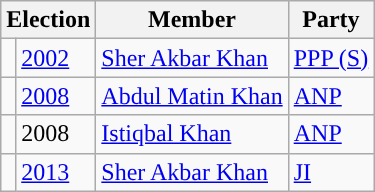<table class="wikitable">
<tr>
<th colspan="2">Election</th>
<th>Member</th>
<th>Party</th>
</tr>
<tr>
<td style="background-color: "></td>
<td><a href='#'>2002</a></td>
<td><a href='#'>Sher Akbar Khan</a></td>
<td><a href='#'>PPP (S)</a></td>
</tr>
<tr>
<td style="background-color: "></td>
<td><a href='#'>2008</a></td>
<td><a href='#'>Abdul Matin Khan</a></td>
<td><a href='#'>ANP</a></td>
</tr>
<tr>
<td style="background-color: "></td>
<td>2008</td>
<td><a href='#'>Istiqbal Khan</a></td>
<td><a href='#'>ANP</a></td>
</tr>
<tr>
<td style="background-color: "></td>
<td><a href='#'>2013</a></td>
<td><a href='#'>Sher Akbar Khan</a></td>
<td><a href='#'>JI</a></td>
</tr>
</table>
